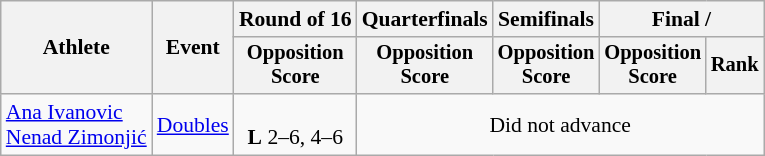<table class=wikitable style="font-size:90%">
<tr>
<th rowspan="2">Athlete</th>
<th rowspan="2">Event</th>
<th>Round of 16</th>
<th>Quarterfinals</th>
<th>Semifinals</th>
<th colspan=2>Final / </th>
</tr>
<tr style="font-size:95%">
<th>Opposition<br>Score</th>
<th>Opposition<br>Score</th>
<th>Opposition<br>Score</th>
<th>Opposition<br>Score</th>
<th>Rank</th>
</tr>
<tr align=center>
<td align=left><a href='#'>Ana Ivanovic</a><br><a href='#'>Nenad Zimonjić</a></td>
<td align=left><a href='#'>Doubles</a></td>
<td><br><strong>L</strong> 2–6, 4–6</td>
<td colspan=4>Did not advance</td>
</tr>
</table>
